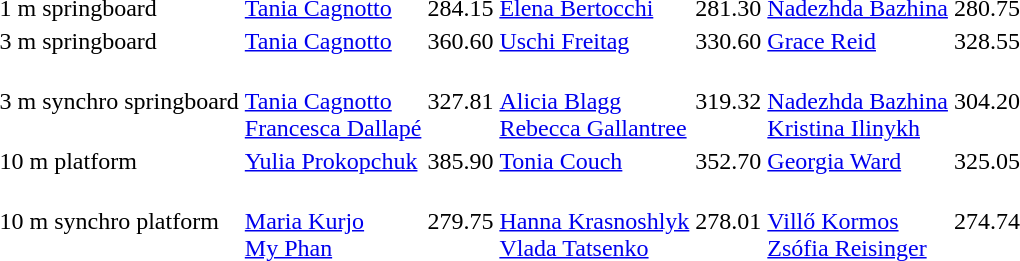<table>
<tr>
<td>1 m springboard<br></td>
<td><a href='#'>Tania Cagnotto</a><br></td>
<td>284.15</td>
<td><a href='#'>Elena Bertocchi</a><br></td>
<td>281.30</td>
<td><a href='#'>Nadezhda Bazhina</a><br></td>
<td>280.75</td>
</tr>
<tr>
<td>3 m springboard<br></td>
<td><a href='#'>Tania Cagnotto</a><br></td>
<td>360.60</td>
<td><a href='#'>Uschi Freitag</a><br></td>
<td>330.60</td>
<td><a href='#'>Grace Reid</a><br></td>
<td>328.55</td>
</tr>
<tr>
<td>3 m synchro springboard<br></td>
<td><br><a href='#'>Tania Cagnotto</a><br><a href='#'>Francesca Dallapé</a></td>
<td>327.81</td>
<td><br><a href='#'>Alicia Blagg</a><br><a href='#'>Rebecca Gallantree</a></td>
<td>319.32</td>
<td><br><a href='#'>Nadezhda Bazhina</a><br><a href='#'>Kristina Ilinykh</a></td>
<td>304.20</td>
</tr>
<tr>
<td>10 m platform<br></td>
<td><a href='#'>Yulia Prokopchuk</a><br></td>
<td>385.90</td>
<td><a href='#'>Tonia Couch</a><br></td>
<td>352.70</td>
<td><a href='#'>Georgia Ward</a><br></td>
<td>325.05</td>
</tr>
<tr>
<td>10 m synchro platform<br></td>
<td><br><a href='#'>Maria Kurjo</a><br><a href='#'>My Phan</a></td>
<td>279.75</td>
<td><br><a href='#'>Hanna Krasnoshlyk</a><br><a href='#'>Vlada Tatsenko</a></td>
<td>278.01</td>
<td><br><a href='#'>Villő Kormos</a><br><a href='#'>Zsófia Reisinger</a></td>
<td>274.74</td>
</tr>
</table>
